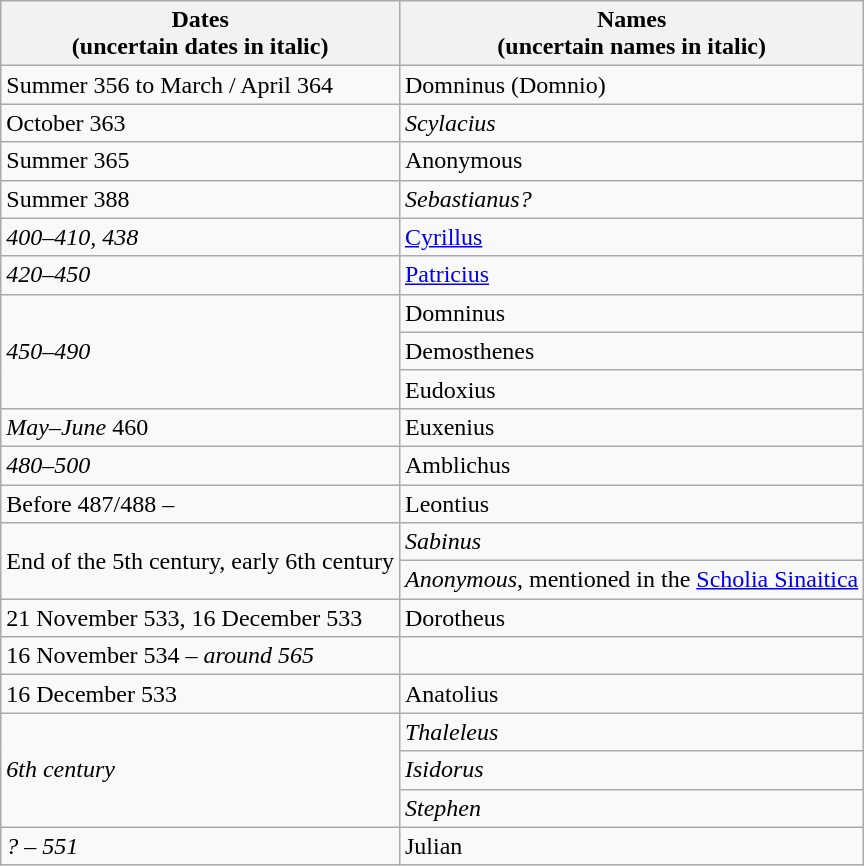<table class="wikitable">
<tr>
<th>Dates<br>(uncertain dates in italic)</th>
<th>Names<br>(uncertain names in italic)</th>
</tr>
<tr>
<td>Summer 356 to March / April 364</td>
<td>Domninus (Domnio)</td>
</tr>
<tr>
<td>October 363</td>
<td><em>Scylacius</em></td>
</tr>
<tr>
<td>Summer 365</td>
<td>Anonymous</td>
</tr>
<tr>
<td>Summer 388</td>
<td><em>Sebastianus?</em></td>
</tr>
<tr>
<td><em>400–410, 438</em></td>
<td><a href='#'>Cyrillus</a></td>
</tr>
<tr>
<td><em>420–450</em></td>
<td><a href='#'>Patricius</a></td>
</tr>
<tr>
<td rowspan="3"><em>450–490</em></td>
<td>Domninus</td>
</tr>
<tr>
<td>Demosthenes</td>
</tr>
<tr>
<td>Eudoxius</td>
</tr>
<tr>
<td><em>May–June</em> 460</td>
<td>Euxenius</td>
</tr>
<tr>
<td><em>480–500</em></td>
<td>Amblichus</td>
</tr>
<tr>
<td>Before 487/488 – <br></td>
<td>Leontius</td>
</tr>
<tr>
<td rowspan="2">End of the 5th century, early 6th century</td>
<td><em>Sabinus</em></td>
</tr>
<tr>
<td><em>Anonymous</em>, mentioned in the <a href='#'>Scholia Sinaitica</a></td>
</tr>
<tr>
<td>21 November 533, 16 December 533</td>
<td>Dorotheus</td>
</tr>
<tr>
<td>16 November 534 – <em>around 565</em></td>
<td></td>
</tr>
<tr>
<td>16 December 533</td>
<td>Anatolius</td>
</tr>
<tr>
<td rowspan="3"><em>6th century</em></td>
<td><em>Thaleleus</em></td>
</tr>
<tr>
<td><em>Isidorus</em></td>
</tr>
<tr>
<td><em>Stephen</em></td>
</tr>
<tr>
<td><em>? – 551</em></td>
<td>Julian</td>
</tr>
</table>
